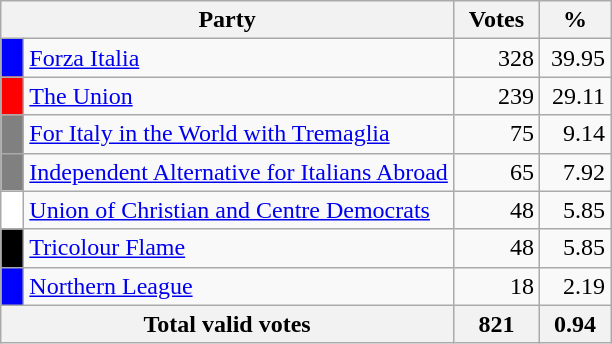<table class="wikitable">
<tr>
<th colspan="2" style="width: 130px">Party</th>
<th style="width: 50px">Votes</th>
<th style="width: 40px">%</th>
</tr>
<tr>
<td style="background-color:blue">  </td>
<td style="text-align: left"><a href='#'>Forza Italia</a></td>
<td style="text-align: right">328</td>
<td style="text-align: right">39.95</td>
</tr>
<tr>
<td style="background-color:red">  </td>
<td style="text-align: left"><a href='#'>The Union</a></td>
<td style="text-align: right">239</td>
<td style="text-align: right">29.11</td>
</tr>
<tr>
<td style="background-color:grey">  </td>
<td style="text-align: left"><a href='#'>For Italy in the World with Tremaglia</a></td>
<td align="right">75</td>
<td align="right">9.14</td>
</tr>
<tr>
<td style="background-color:grey">  </td>
<td style="text-align: left"><a href='#'>Independent Alternative for Italians Abroad</a></td>
<td align="right">65</td>
<td align="right">7.92</td>
</tr>
<tr>
<td style="background-color:white">  </td>
<td style="text-align: left"><a href='#'>Union of Christian and Centre Democrats</a></td>
<td align="right">48</td>
<td align="right">5.85</td>
</tr>
<tr>
<td style="background-color:black">  </td>
<td style="text-align: left"><a href='#'>Tricolour Flame</a></td>
<td align="right">48</td>
<td align="right">5.85</td>
</tr>
<tr>
<td style="background-color:blue">  </td>
<td style="text-align: left"><a href='#'>Northern League</a></td>
<td align="right">18</td>
<td align="right">2.19</td>
</tr>
<tr bgcolor="white">
<th align="right" colspan=2>Total valid votes</th>
<th align="right">821</th>
<th align="right">0.94</th>
</tr>
</table>
